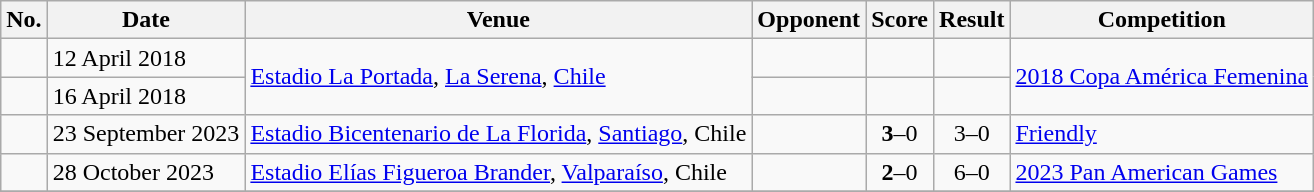<table class="wikitable">
<tr>
<th>No.</th>
<th>Date</th>
<th>Venue</th>
<th>Opponent</th>
<th>Score</th>
<th>Result</th>
<th>Competition</th>
</tr>
<tr>
<td></td>
<td>12 April 2018</td>
<td rowspan=2><a href='#'>Estadio La Portada</a>, <a href='#'>La Serena</a>, <a href='#'>Chile</a></td>
<td></td>
<td></td>
<td></td>
<td rowspan=2><a href='#'>2018 Copa América Femenina</a></td>
</tr>
<tr>
<td></td>
<td>16 April 2018</td>
<td></td>
<td></td>
<td></td>
</tr>
<tr>
<td></td>
<td>23 September 2023</td>
<td><a href='#'>Estadio Bicentenario de La Florida</a>, <a href='#'>Santiago</a>, Chile</td>
<td></td>
<td align=center><strong>3</strong>–0</td>
<td align=center>3–0</td>
<td><a href='#'>Friendly</a></td>
</tr>
<tr>
<td></td>
<td>28 October 2023</td>
<td><a href='#'>Estadio Elías Figueroa Brander</a>, <a href='#'>Valparaíso</a>, Chile</td>
<td></td>
<td align=center><strong>2</strong>–0</td>
<td align=center>6–0</td>
<td><a href='#'>2023 Pan American Games</a></td>
</tr>
<tr>
</tr>
</table>
